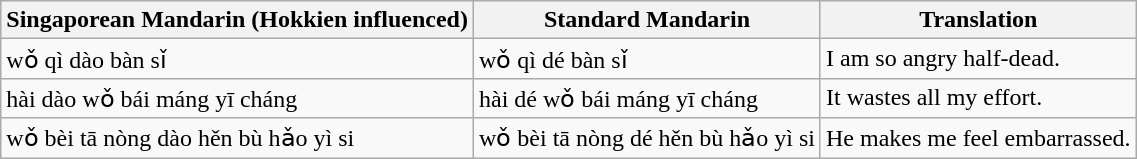<table class=wikitable>
<tr>
<th>Singaporean Mandarin (Hokkien influenced)</th>
<th>Standard Mandarin</th>
<th>Translation</th>
</tr>
<tr>
<td> wǒ qì dào bàn sǐ</td>
<td> wǒ qì dé bàn sǐ</td>
<td>I am so angry half-dead.</td>
</tr>
<tr>
<td> hài dào wǒ bái máng yī cháng</td>
<td> hài dé wǒ bái máng yī cháng</td>
<td>It wastes all my effort.</td>
</tr>
<tr>
<td> wǒ bèi tā nòng dào hěn bù hǎo yì si</td>
<td> wǒ bèi tā nòng dé hěn bù hǎo yì si</td>
<td>He makes me feel embarrassed.</td>
</tr>
</table>
